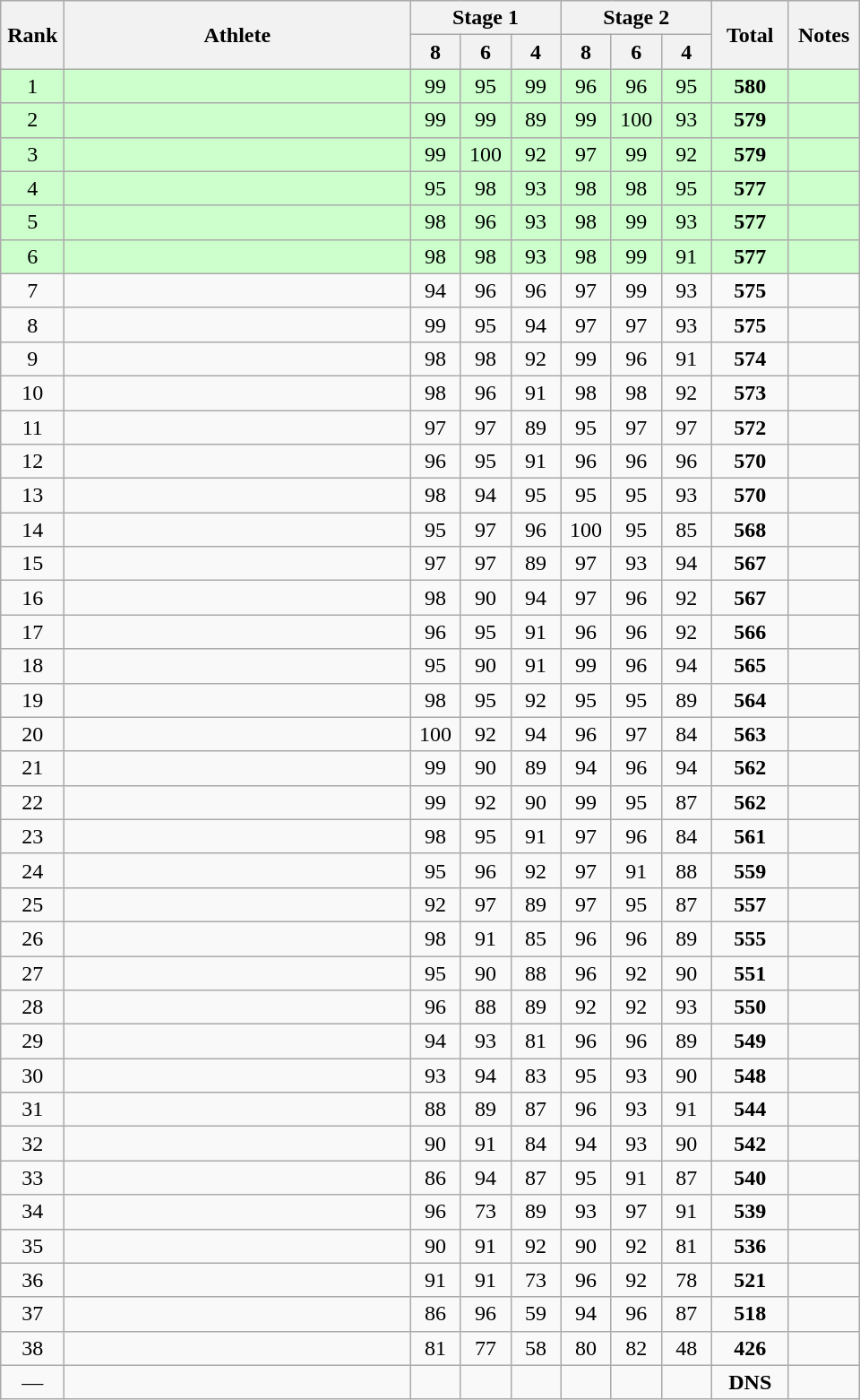<table class="wikitable" style="text-align:center">
<tr>
<th rowspan=2 width=40>Rank</th>
<th rowspan=2 width=250>Athlete</th>
<th colspan=3>Stage 1</th>
<th colspan=3>Stage 2</th>
<th rowspan=2 width=50>Total</th>
<th rowspan=2 width=45>Notes</th>
</tr>
<tr>
<th width=30>8</th>
<th width=30>6</th>
<th width=30>4</th>
<th width=30>8</th>
<th width=30>6</th>
<th width=30>4</th>
</tr>
<tr bgcolor=ccffcc>
<td>1</td>
<td align=left></td>
<td>99</td>
<td>95</td>
<td>99</td>
<td>96</td>
<td>96</td>
<td>95</td>
<td><strong>580</strong></td>
<td></td>
</tr>
<tr bgcolor=ccffcc>
<td>2</td>
<td align=left></td>
<td>99</td>
<td>99</td>
<td>89</td>
<td>99</td>
<td>100</td>
<td>93</td>
<td><strong>579</strong></td>
<td></td>
</tr>
<tr bgcolor=ccffcc>
<td>3</td>
<td align=left></td>
<td>99</td>
<td>100</td>
<td>92</td>
<td>97</td>
<td>99</td>
<td>92</td>
<td><strong>579</strong></td>
<td></td>
</tr>
<tr bgcolor=ccffcc>
<td>4</td>
<td align=left></td>
<td>95</td>
<td>98</td>
<td>93</td>
<td>98</td>
<td>98</td>
<td>95</td>
<td><strong>577</strong></td>
<td></td>
</tr>
<tr bgcolor=ccffcc>
<td>5</td>
<td align=left></td>
<td>98</td>
<td>96</td>
<td>93</td>
<td>98</td>
<td>99</td>
<td>93</td>
<td><strong>577</strong></td>
<td></td>
</tr>
<tr bgcolor=ccffcc>
<td>6</td>
<td align=left></td>
<td>98</td>
<td>98</td>
<td>93</td>
<td>98</td>
<td>99</td>
<td>91</td>
<td><strong>577</strong></td>
<td></td>
</tr>
<tr>
<td>7</td>
<td align=left></td>
<td>94</td>
<td>96</td>
<td>96</td>
<td>97</td>
<td>99</td>
<td>93</td>
<td><strong>575</strong></td>
<td></td>
</tr>
<tr>
<td>8</td>
<td align=left></td>
<td>99</td>
<td>95</td>
<td>94</td>
<td>97</td>
<td>97</td>
<td>93</td>
<td><strong>575</strong></td>
<td></td>
</tr>
<tr>
<td>9</td>
<td align=left></td>
<td>98</td>
<td>98</td>
<td>92</td>
<td>99</td>
<td>96</td>
<td>91</td>
<td><strong>574</strong></td>
<td></td>
</tr>
<tr>
<td>10</td>
<td align=left></td>
<td>98</td>
<td>96</td>
<td>91</td>
<td>98</td>
<td>98</td>
<td>92</td>
<td><strong>573</strong></td>
<td></td>
</tr>
<tr>
<td>11</td>
<td align=left></td>
<td>97</td>
<td>97</td>
<td>89</td>
<td>95</td>
<td>97</td>
<td>97</td>
<td><strong>572</strong></td>
<td></td>
</tr>
<tr>
<td>12</td>
<td align=left></td>
<td>96</td>
<td>95</td>
<td>91</td>
<td>96</td>
<td>96</td>
<td>96</td>
<td><strong>570</strong></td>
<td></td>
</tr>
<tr>
<td>13</td>
<td align=left></td>
<td>98</td>
<td>94</td>
<td>95</td>
<td>95</td>
<td>95</td>
<td>93</td>
<td><strong>570</strong></td>
<td></td>
</tr>
<tr>
<td>14</td>
<td align=left></td>
<td>95</td>
<td>97</td>
<td>96</td>
<td>100</td>
<td>95</td>
<td>85</td>
<td><strong>568</strong></td>
<td></td>
</tr>
<tr>
<td>15</td>
<td align=left></td>
<td>97</td>
<td>97</td>
<td>89</td>
<td>97</td>
<td>93</td>
<td>94</td>
<td><strong>567</strong></td>
<td></td>
</tr>
<tr>
<td>16</td>
<td align=left></td>
<td>98</td>
<td>90</td>
<td>94</td>
<td>97</td>
<td>96</td>
<td>92</td>
<td><strong>567</strong></td>
<td></td>
</tr>
<tr>
<td>17</td>
<td align=left></td>
<td>96</td>
<td>95</td>
<td>91</td>
<td>96</td>
<td>96</td>
<td>92</td>
<td><strong>566</strong></td>
<td></td>
</tr>
<tr>
<td>18</td>
<td align=left></td>
<td>95</td>
<td>90</td>
<td>91</td>
<td>99</td>
<td>96</td>
<td>94</td>
<td><strong>565</strong></td>
<td></td>
</tr>
<tr>
<td>19</td>
<td align=left></td>
<td>98</td>
<td>95</td>
<td>92</td>
<td>95</td>
<td>95</td>
<td>89</td>
<td><strong>564</strong></td>
<td></td>
</tr>
<tr>
<td>20</td>
<td align=left></td>
<td>100</td>
<td>92</td>
<td>94</td>
<td>96</td>
<td>97</td>
<td>84</td>
<td><strong>563</strong></td>
<td></td>
</tr>
<tr>
<td>21</td>
<td align=left></td>
<td>99</td>
<td>90</td>
<td>89</td>
<td>94</td>
<td>96</td>
<td>94</td>
<td><strong>562</strong></td>
<td></td>
</tr>
<tr>
<td>22</td>
<td align=left></td>
<td>99</td>
<td>92</td>
<td>90</td>
<td>99</td>
<td>95</td>
<td>87</td>
<td><strong>562</strong></td>
<td></td>
</tr>
<tr>
<td>23</td>
<td align=left></td>
<td>98</td>
<td>95</td>
<td>91</td>
<td>97</td>
<td>96</td>
<td>84</td>
<td><strong>561</strong></td>
<td></td>
</tr>
<tr>
<td>24</td>
<td align=left></td>
<td>95</td>
<td>96</td>
<td>92</td>
<td>97</td>
<td>91</td>
<td>88</td>
<td><strong>559</strong></td>
<td></td>
</tr>
<tr>
<td>25</td>
<td align=left></td>
<td>92</td>
<td>97</td>
<td>89</td>
<td>97</td>
<td>95</td>
<td>87</td>
<td><strong>557</strong></td>
<td></td>
</tr>
<tr>
<td>26</td>
<td align=left></td>
<td>98</td>
<td>91</td>
<td>85</td>
<td>96</td>
<td>96</td>
<td>89</td>
<td><strong>555</strong></td>
<td></td>
</tr>
<tr>
<td>27</td>
<td align=left></td>
<td>95</td>
<td>90</td>
<td>88</td>
<td>96</td>
<td>92</td>
<td>90</td>
<td><strong>551</strong></td>
<td></td>
</tr>
<tr>
<td>28</td>
<td align=left></td>
<td>96</td>
<td>88</td>
<td>89</td>
<td>92</td>
<td>92</td>
<td>93</td>
<td><strong>550</strong></td>
<td></td>
</tr>
<tr>
<td>29</td>
<td align=left></td>
<td>94</td>
<td>93</td>
<td>81</td>
<td>96</td>
<td>96</td>
<td>89</td>
<td><strong>549</strong></td>
<td></td>
</tr>
<tr>
<td>30</td>
<td align=left></td>
<td>93</td>
<td>94</td>
<td>83</td>
<td>95</td>
<td>93</td>
<td>90</td>
<td><strong>548</strong></td>
<td></td>
</tr>
<tr>
<td>31</td>
<td align=left></td>
<td>88</td>
<td>89</td>
<td>87</td>
<td>96</td>
<td>93</td>
<td>91</td>
<td><strong>544</strong></td>
<td></td>
</tr>
<tr>
<td>32</td>
<td align=left></td>
<td>90</td>
<td>91</td>
<td>84</td>
<td>94</td>
<td>93</td>
<td>90</td>
<td><strong>542</strong></td>
<td></td>
</tr>
<tr>
<td>33</td>
<td align=left></td>
<td>86</td>
<td>94</td>
<td>87</td>
<td>95</td>
<td>91</td>
<td>87</td>
<td><strong>540</strong></td>
<td></td>
</tr>
<tr>
<td>34</td>
<td align=left></td>
<td>96</td>
<td>73</td>
<td>89</td>
<td>93</td>
<td>97</td>
<td>91</td>
<td><strong>539</strong></td>
<td></td>
</tr>
<tr>
<td>35</td>
<td align=left></td>
<td>90</td>
<td>91</td>
<td>92</td>
<td>90</td>
<td>92</td>
<td>81</td>
<td><strong>536</strong></td>
<td></td>
</tr>
<tr>
<td>36</td>
<td align=left></td>
<td>91</td>
<td>91</td>
<td>73</td>
<td>96</td>
<td>92</td>
<td>78</td>
<td><strong>521</strong></td>
<td></td>
</tr>
<tr>
<td>37</td>
<td align=left></td>
<td>86</td>
<td>96</td>
<td>59</td>
<td>94</td>
<td>96</td>
<td>87</td>
<td><strong>518</strong></td>
<td></td>
</tr>
<tr>
<td>38</td>
<td align=left></td>
<td>81</td>
<td>77</td>
<td>58</td>
<td>80</td>
<td>82</td>
<td>48</td>
<td><strong>426</strong></td>
<td></td>
</tr>
<tr>
<td>—</td>
<td align=left></td>
<td></td>
<td></td>
<td></td>
<td></td>
<td></td>
<td></td>
<td><strong>DNS</strong></td>
<td></td>
</tr>
</table>
